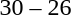<table style="text-align:center">
<tr>
<th width=200></th>
<th width=100></th>
<th width=200></th>
</tr>
<tr>
<td align=right><strong></strong></td>
<td>30 – 26</td>
<td align=left></td>
</tr>
</table>
